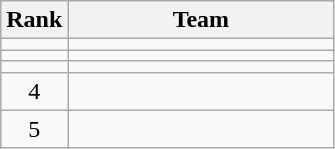<table class="wikitable">
<tr>
<th>Rank</th>
<th width=170>Team</th>
</tr>
<tr>
<td align=center></td>
<td></td>
</tr>
<tr>
<td align=center></td>
<td></td>
</tr>
<tr>
<td align=center></td>
<td></td>
</tr>
<tr>
<td align=center>4</td>
<td></td>
</tr>
<tr>
<td align=center>5</td>
<td></td>
</tr>
</table>
